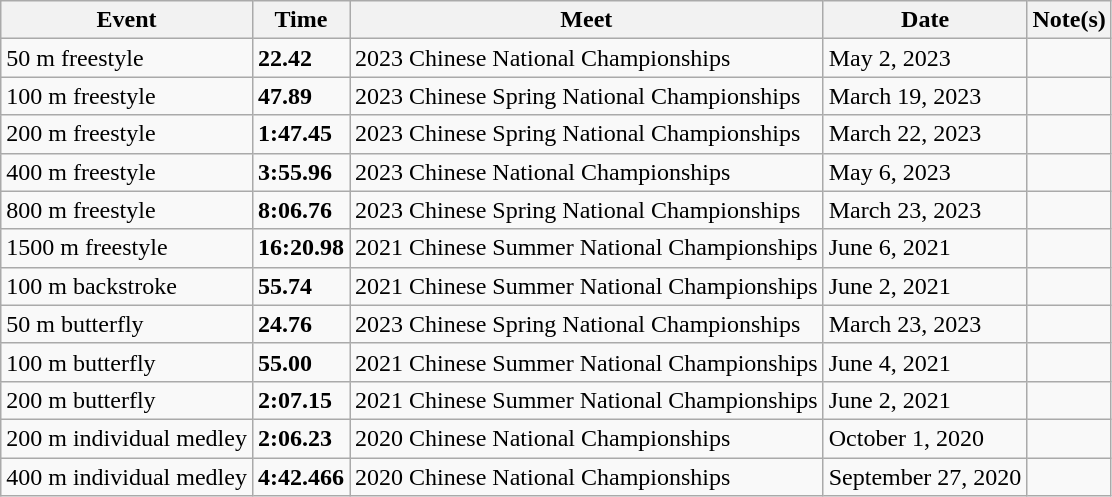<table class="wikitable">
<tr>
<th>Event</th>
<th>Time</th>
<th>Meet</th>
<th>Date</th>
<th>Note(s)</th>
</tr>
<tr>
<td>50 m freestyle</td>
<td><strong>22.42</strong></td>
<td>2023 Chinese National Championships</td>
<td>May 2, 2023</td>
<td></td>
</tr>
<tr>
<td>100 m freestyle</td>
<td><strong>47.89</strong></td>
<td>2023 Chinese Spring National Championships</td>
<td>March 19, 2023</td>
<td></td>
</tr>
<tr>
<td>200 m freestyle</td>
<td><strong>1:47.45</strong></td>
<td>2023 Chinese Spring National Championships</td>
<td>March 22, 2023</td>
<td></td>
</tr>
<tr>
<td>400 m freestyle</td>
<td><strong>3:55.96</strong></td>
<td>2023 Chinese National Championships</td>
<td>May 6, 2023</td>
<td></td>
</tr>
<tr>
<td>800 m freestyle</td>
<td><strong>8:06.76</strong></td>
<td>2023 Chinese Spring National Championships</td>
<td>March 23, 2023</td>
<td></td>
</tr>
<tr>
<td>1500 m freestyle</td>
<td><strong>16:20.98 </strong></td>
<td>2021 Chinese Summer National Championships</td>
<td>June 6, 2021</td>
<td></td>
</tr>
<tr>
<td>100 m backstroke</td>
<td><strong>55.74</strong></td>
<td>2021 Chinese Summer National Championships</td>
<td>June 2, 2021</td>
<td></td>
</tr>
<tr>
<td>50 m butterfly</td>
<td><strong>24.76</strong></td>
<td>2023 Chinese Spring National Championships</td>
<td>March 23, 2023</td>
<td></td>
</tr>
<tr>
<td>100 m butterfly</td>
<td><strong>55.00</strong></td>
<td>2021 Chinese Summer National Championships</td>
<td>June 4, 2021</td>
<td></td>
</tr>
<tr>
<td>200 m butterfly</td>
<td><strong>2:07.15</strong></td>
<td>2021 Chinese Summer National Championships</td>
<td>June 2, 2021</td>
<td></td>
</tr>
<tr>
<td>200 m individual medley</td>
<td><strong>2:06.23</strong></td>
<td>2020 Chinese National Championships</td>
<td>October 1, 2020</td>
<td></td>
</tr>
<tr>
<td>400 m individual medley</td>
<td><strong>4:42.466</strong></td>
<td>2020 Chinese National Championships</td>
<td>September 27, 2020</td>
<td></td>
</tr>
</table>
